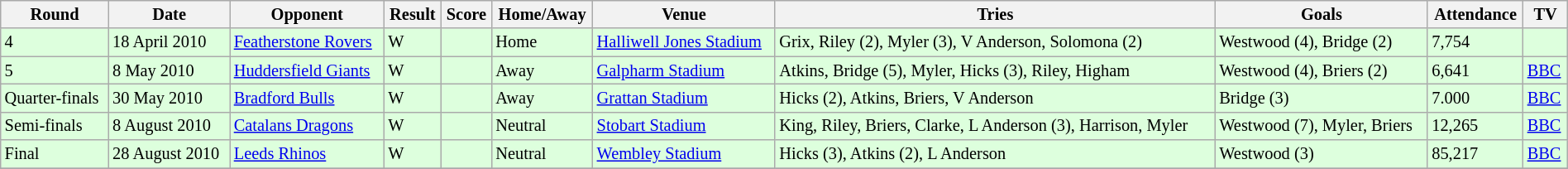<table class="wikitable" style="font-size:85%;" width="100%">
<tr>
<th>Round</th>
<th>Date</th>
<th>Opponent</th>
<th>Result</th>
<th>Score</th>
<th>Home/Away</th>
<th>Venue</th>
<th>Tries</th>
<th>Goals</th>
<th>Attendance</th>
<th>TV</th>
</tr>
<tr bgcolor="#ddffdd">
<td>4</td>
<td>18 April 2010</td>
<td> <a href='#'>Featherstone Rovers</a></td>
<td>W</td>
<td></td>
<td>Home</td>
<td><a href='#'>Halliwell Jones Stadium</a></td>
<td>Grix, Riley (2), Myler (3), V Anderson, Solomona (2)</td>
<td>Westwood (4), Bridge (2)</td>
<td>7,754</td>
<td></td>
</tr>
<tr bgcolor="#ddffdd">
<td>5</td>
<td>8 May 2010</td>
<td> <a href='#'>Huddersfield Giants</a></td>
<td>W</td>
<td></td>
<td>Away</td>
<td><a href='#'>Galpharm Stadium</a></td>
<td>Atkins, Bridge (5), Myler, Hicks (3), Riley, Higham</td>
<td>Westwood (4), Briers (2)</td>
<td>6,641</td>
<td><a href='#'>BBC</a></td>
</tr>
<tr bgcolor="ddffdd">
<td>Quarter-finals</td>
<td>30 May 2010</td>
<td> <a href='#'>Bradford Bulls</a></td>
<td>W</td>
<td></td>
<td>Away</td>
<td><a href='#'>Grattan Stadium</a></td>
<td>Hicks (2), Atkins, Briers, V Anderson</td>
<td>Bridge (3)</td>
<td>7.000</td>
<td><a href='#'>BBC</a></td>
</tr>
<tr bgcolor="ddffdd">
<td>Semi-finals</td>
<td>8 August 2010</td>
<td> <a href='#'>Catalans Dragons</a></td>
<td>W</td>
<td></td>
<td>Neutral</td>
<td><a href='#'>Stobart Stadium</a></td>
<td>King, Riley, Briers, Clarke, L Anderson (3), Harrison, Myler</td>
<td>Westwood (7), Myler, Briers</td>
<td>12,265</td>
<td><a href='#'>BBC</a></td>
</tr>
<tr bgcolor="ddffdd">
<td>Final</td>
<td>28 August 2010</td>
<td> <a href='#'>Leeds Rhinos</a></td>
<td>W</td>
<td></td>
<td>Neutral</td>
<td><a href='#'>Wembley Stadium</a></td>
<td>Hicks (3), Atkins (2), L Anderson</td>
<td>Westwood (3)</td>
<td>85,217</td>
<td><a href='#'>BBC</a></td>
</tr>
<tr>
</tr>
</table>
